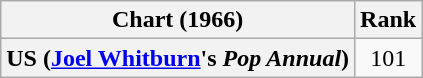<table class="wikitable plainrowheaders">
<tr>
<th scope="col">Chart (1966)</th>
<th scope="col">Rank</th>
</tr>
<tr>
<th scope="row">US (<a href='#'>Joel Whitburn</a>'s <em>Pop Annual</em>)</th>
<td style="text-align:center;">101</td>
</tr>
</table>
